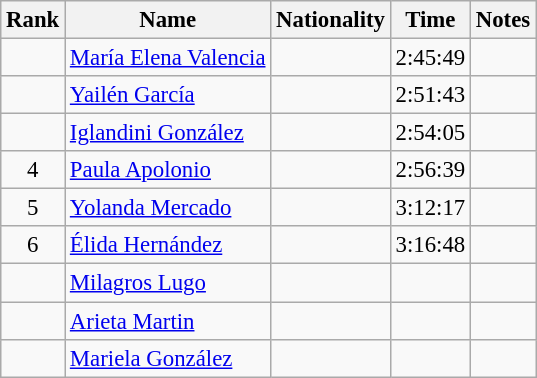<table class="wikitable sortable" style="text-align:center;font-size:95%">
<tr>
<th>Rank</th>
<th>Name</th>
<th>Nationality</th>
<th>Time</th>
<th>Notes</th>
</tr>
<tr>
<td></td>
<td align=left><a href='#'>María Elena Valencia</a></td>
<td align=left></td>
<td>2:45:49</td>
<td></td>
</tr>
<tr>
<td></td>
<td align=left><a href='#'>Yailén García</a></td>
<td align=left></td>
<td>2:51:43</td>
<td></td>
</tr>
<tr>
<td></td>
<td align=left><a href='#'>Iglandini González</a></td>
<td align=left></td>
<td>2:54:05</td>
<td></td>
</tr>
<tr>
<td>4</td>
<td align=left><a href='#'>Paula Apolonio</a></td>
<td align=left></td>
<td>2:56:39</td>
<td></td>
</tr>
<tr>
<td>5</td>
<td align=left><a href='#'>Yolanda Mercado</a></td>
<td align=left></td>
<td>3:12:17</td>
<td></td>
</tr>
<tr>
<td>6</td>
<td align=left><a href='#'>Élida Hernández</a></td>
<td align=left></td>
<td>3:16:48</td>
<td></td>
</tr>
<tr>
<td></td>
<td align=left><a href='#'>Milagros Lugo</a></td>
<td align=left></td>
<td></td>
<td></td>
</tr>
<tr>
<td></td>
<td align=left><a href='#'>Arieta Martin</a></td>
<td align=left></td>
<td></td>
<td></td>
</tr>
<tr>
<td></td>
<td align=left><a href='#'>Mariela González</a></td>
<td align=left></td>
<td></td>
<td></td>
</tr>
</table>
